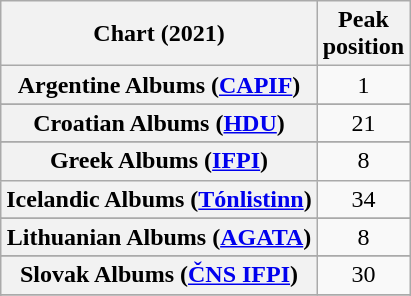<table class="wikitable sortable plainrowheaders" style="text-align:center">
<tr>
<th scope="col">Chart (2021)</th>
<th scope="col">Peak<br>position</th>
</tr>
<tr>
<th scope="row">Argentine Albums (<a href='#'>CAPIF</a>)</th>
<td>1</td>
</tr>
<tr>
</tr>
<tr>
</tr>
<tr>
</tr>
<tr>
</tr>
<tr>
</tr>
<tr>
<th scope="row">Croatian Albums (<a href='#'>HDU</a>)</th>
<td>21</td>
</tr>
<tr>
</tr>
<tr>
</tr>
<tr>
</tr>
<tr>
</tr>
<tr>
</tr>
<tr>
</tr>
<tr>
<th scope="row">Greek Albums (<a href='#'>IFPI</a>)</th>
<td>8</td>
</tr>
<tr>
<th scope="row">Icelandic Albums (<a href='#'>Tónlistinn</a>)</th>
<td>34</td>
</tr>
<tr>
</tr>
<tr>
</tr>
<tr>
<th scope="row">Lithuanian Albums (<a href='#'>AGATA</a>)</th>
<td>8</td>
</tr>
<tr>
</tr>
<tr>
</tr>
<tr>
</tr>
<tr>
</tr>
<tr>
</tr>
<tr>
<th scope="row">Slovak Albums (<a href='#'>ČNS IFPI</a>)</th>
<td>30</td>
</tr>
<tr>
</tr>
<tr>
</tr>
<tr>
</tr>
<tr>
</tr>
<tr>
</tr>
<tr>
</tr>
</table>
